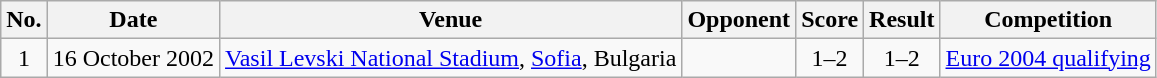<table class="wikitable sortable">
<tr>
<th scope="col">No.</th>
<th scope="col">Date</th>
<th scope="col">Venue</th>
<th scope="col">Opponent</th>
<th scope="col">Score</th>
<th scope="col">Result</th>
<th scope="col">Competition</th>
</tr>
<tr>
<td align="center">1</td>
<td>16 October 2002</td>
<td><a href='#'>Vasil Levski National Stadium</a>, <a href='#'>Sofia</a>, Bulgaria</td>
<td></td>
<td align="center">1–2</td>
<td align="center">1–2</td>
<td><a href='#'>Euro 2004 qualifying</a></td>
</tr>
</table>
